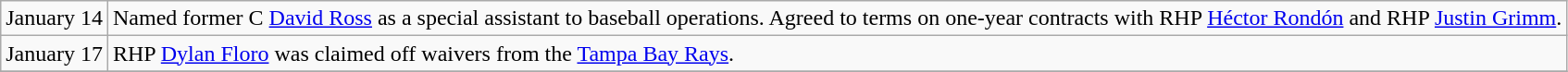<table class="wikitable">
<tr>
<td>January 14</td>
<td>Named former C <a href='#'>David Ross</a> as a special assistant to baseball operations. Agreed to terms on one-year contracts with RHP <a href='#'>Héctor Rondón</a> and RHP <a href='#'>Justin Grimm</a>.</td>
</tr>
<tr>
<td>January 17</td>
<td>RHP <a href='#'>Dylan Floro</a> was claimed off waivers from the <a href='#'>Tampa Bay Rays</a>.</td>
</tr>
<tr>
</tr>
</table>
